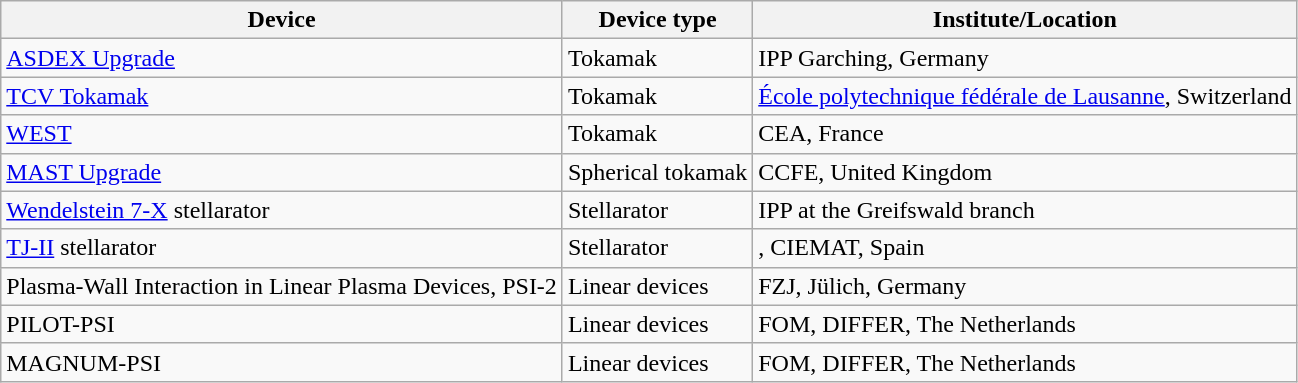<table class="wikitable sortable">
<tr>
<th>Device</th>
<th>Device type</th>
<th>Institute/Location</th>
</tr>
<tr>
<td><a href='#'>ASDEX Upgrade</a></td>
<td>Tokamak</td>
<td>IPP Garching, Germany</td>
</tr>
<tr>
<td><a href='#'>TCV Tokamak</a></td>
<td>Tokamak</td>
<td><a href='#'>École polytechnique fédérale de Lausanne</a>, Switzerland</td>
</tr>
<tr>
<td><a href='#'>WEST</a></td>
<td>Tokamak</td>
<td>CEA, France</td>
</tr>
<tr>
<td><a href='#'>MAST Upgrade</a></td>
<td>Spherical tokamak</td>
<td>CCFE, United Kingdom</td>
</tr>
<tr>
<td><a href='#'>Wendelstein 7-X</a> stellarator</td>
<td>Stellarator</td>
<td>IPP at the Greifswald branch</td>
</tr>
<tr>
<td><a href='#'>TJ-II</a> stellarator</td>
<td>Stellarator</td>
<td>, CIEMAT, Spain</td>
</tr>
<tr>
<td>Plasma-Wall Interaction in Linear Plasma Devices, PSI-2</td>
<td>Linear devices</td>
<td>FZJ, Jülich, Germany</td>
</tr>
<tr>
<td>PILOT-PSI</td>
<td>Linear devices</td>
<td>FOM, DIFFER, The Netherlands</td>
</tr>
<tr>
<td>MAGNUM-PSI</td>
<td>Linear devices</td>
<td>FOM, DIFFER, The Netherlands</td>
</tr>
</table>
